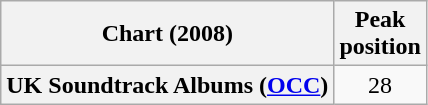<table class="wikitable sortable plainrowheaders" style="text-align:center">
<tr>
<th scope="col">Chart (2008)</th>
<th scope="col">Peak<br>position</th>
</tr>
<tr>
<th scope="row">UK Soundtrack Albums (<a href='#'>OCC</a>)</th>
<td>28</td>
</tr>
</table>
